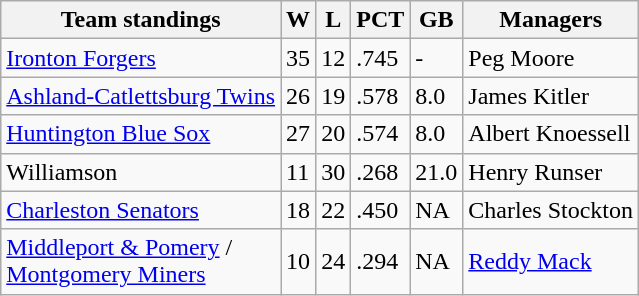<table class="wikitable">
<tr>
<th>Team standings</th>
<th>W</th>
<th>L</th>
<th>PCT</th>
<th>GB</th>
<th>Managers</th>
</tr>
<tr>
<td><a href='#'>Ironton Forgers</a></td>
<td>35</td>
<td>12</td>
<td>.745</td>
<td>-</td>
<td>Peg Moore</td>
</tr>
<tr>
<td><a href='#'>Ashland-Catlettsburg Twins</a></td>
<td>26</td>
<td>19</td>
<td>.578</td>
<td>8.0</td>
<td>James Kitler</td>
</tr>
<tr>
<td><a href='#'>Huntington Blue Sox</a></td>
<td>27</td>
<td>20</td>
<td>.574</td>
<td>8.0</td>
<td>Albert Knoessell</td>
</tr>
<tr>
<td>Williamson</td>
<td>11</td>
<td>30</td>
<td>.268</td>
<td>21.0</td>
<td>Henry Runser</td>
</tr>
<tr>
<td><a href='#'>Charleston Senators</a></td>
<td>18</td>
<td>22</td>
<td>.450</td>
<td>NA</td>
<td>Charles Stockton</td>
</tr>
<tr>
<td><a href='#'>Middleport & Pomery</a> /<br><a href='#'>Montgomery Miners</a></td>
<td>10</td>
<td>24</td>
<td>.294</td>
<td>NA</td>
<td><a href='#'>Reddy Mack</a></td>
</tr>
</table>
